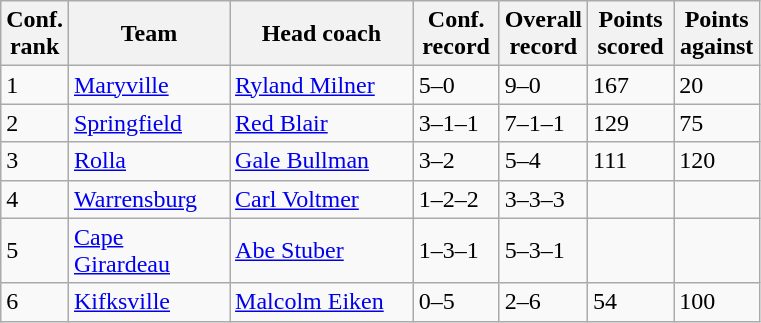<table class="sortable wikitable">
<tr>
<th width="25">Conf. rank</th>
<th width="100">Team</th>
<th width="115">Head coach</th>
<th width="50">Conf. record</th>
<th width="50">Overall record</th>
<th width="50">Points scored</th>
<th width="50">Points against</th>
</tr>
<tr align="left" bgcolor="">
<td>1</td>
<td><a href='#'>Maryville</a></td>
<td><a href='#'>Ryland Milner</a></td>
<td>5–0</td>
<td>9–0</td>
<td>167</td>
<td>20</td>
</tr>
<tr align="left" bgcolor="">
<td>2</td>
<td><a href='#'>Springfield</a></td>
<td><a href='#'>Red Blair</a></td>
<td>3–1–1</td>
<td>7–1–1</td>
<td>129</td>
<td>75</td>
</tr>
<tr align="left" bgcolor="">
<td>3</td>
<td><a href='#'>Rolla</a></td>
<td><a href='#'>Gale Bullman</a></td>
<td>3–2</td>
<td>5–4</td>
<td>111</td>
<td>120</td>
</tr>
<tr align="left" bgcolor="">
<td>4</td>
<td><a href='#'>Warrensburg</a></td>
<td><a href='#'>Carl Voltmer</a></td>
<td>1–2–2</td>
<td>3–3–3</td>
<td></td>
<td></td>
</tr>
<tr align="left" bgcolor="">
<td>5</td>
<td><a href='#'>Cape Girardeau</a></td>
<td><a href='#'>Abe Stuber</a></td>
<td>1–3–1</td>
<td>5–3–1</td>
<td></td>
<td></td>
</tr>
<tr align="left" bgcolor="">
<td>6</td>
<td><a href='#'>Kifksville</a></td>
<td><a href='#'>Malcolm Eiken</a></td>
<td>0–5</td>
<td>2–6</td>
<td>54</td>
<td>100</td>
</tr>
</table>
